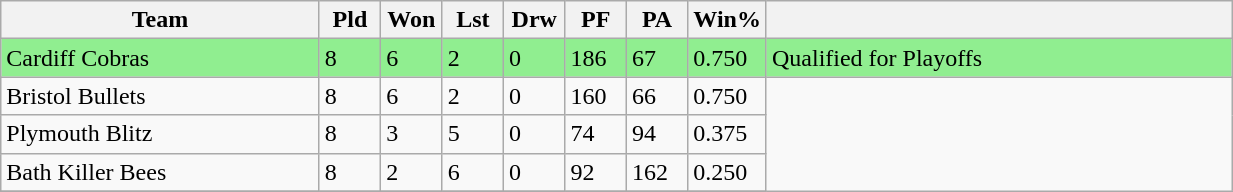<table class="wikitable" width=65%">
<tr>
<th width=26%>Team</th>
<th width=5%>Pld</th>
<th width=5%>Won</th>
<th width=5%>Lst</th>
<th width=5%>Drw</th>
<th width=5%>PF</th>
<th width=5%>PA</th>
<th width=6%>Win%</th>
<th width=38%></th>
</tr>
<tr style="background:lightgreen">
<td>Cardiff Cobras</td>
<td>8</td>
<td>6</td>
<td>2</td>
<td>0</td>
<td>186</td>
<td>67</td>
<td>0.750</td>
<td>Qualified for Playoffs</td>
</tr>
<tr>
<td>Bristol Bullets</td>
<td>8</td>
<td>6</td>
<td>2</td>
<td>0</td>
<td>160</td>
<td>66</td>
<td>0.750</td>
</tr>
<tr>
<td>Plymouth Blitz</td>
<td>8</td>
<td>3</td>
<td>5</td>
<td>0</td>
<td>74</td>
<td>94</td>
<td>0.375</td>
</tr>
<tr>
<td>Bath Killer Bees</td>
<td>8</td>
<td>2</td>
<td>6</td>
<td>0</td>
<td>92</td>
<td>162</td>
<td>0.250</td>
</tr>
<tr>
</tr>
</table>
